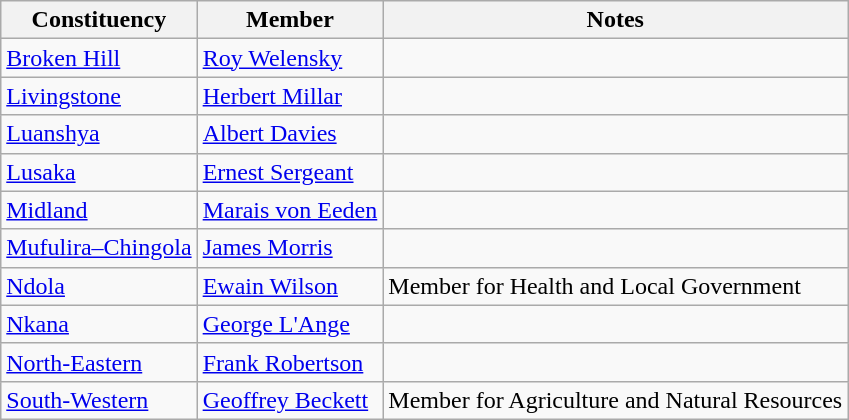<table class="wikitable sortable">
<tr>
<th>Constituency</th>
<th>Member</th>
<th>Notes</th>
</tr>
<tr>
<td><a href='#'>Broken Hill</a></td>
<td><a href='#'>Roy Welensky</a></td>
<td></td>
</tr>
<tr>
<td><a href='#'>Livingstone</a></td>
<td><a href='#'>Herbert Millar</a></td>
<td></td>
</tr>
<tr>
<td><a href='#'>Luanshya</a></td>
<td><a href='#'>Albert Davies</a></td>
<td></td>
</tr>
<tr>
<td><a href='#'>Lusaka</a></td>
<td><a href='#'>Ernest Sergeant</a></td>
<td></td>
</tr>
<tr>
<td><a href='#'>Midland</a></td>
<td><a href='#'>Marais von Eeden</a></td>
<td></td>
</tr>
<tr>
<td><a href='#'>Mufulira–Chingola</a></td>
<td><a href='#'>James Morris</a></td>
<td></td>
</tr>
<tr>
<td><a href='#'>Ndola</a></td>
<td><a href='#'>Ewain Wilson</a></td>
<td>Member for Health and Local Government</td>
</tr>
<tr>
<td><a href='#'>Nkana</a></td>
<td><a href='#'>George L'Ange</a></td>
<td></td>
</tr>
<tr>
<td><a href='#'>North-Eastern</a></td>
<td><a href='#'>Frank Robertson</a></td>
<td></td>
</tr>
<tr>
<td><a href='#'>South-Western</a></td>
<td><a href='#'>Geoffrey Beckett</a></td>
<td>Member for Agriculture and Natural Resources</td>
</tr>
</table>
